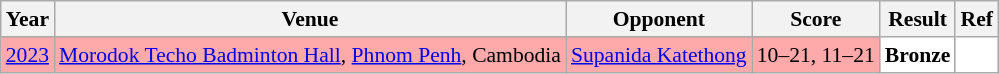<table class="sortable wikitable" style="font-size: 90%;">
<tr>
<th>Year</th>
<th>Venue</th>
<th>Opponent</th>
<th>Score</th>
<th>Result</th>
<th>Ref</th>
</tr>
<tr style="background:#FFAAAA">
<td align="center"><a href='#'>2023</a></td>
<td align="left"><a href='#'>Morodok Techo Badminton Hall</a>, <a href='#'>Phnom Penh</a>, Cambodia</td>
<td align="left"> <a href='#'>Supanida Katethong</a></td>
<td align="left">10–21, 11–21</td>
<td style="text-align:left; background:white"> <strong>Bronze</strong></td>
<td style="text-align:center; background:white"></td>
</tr>
</table>
